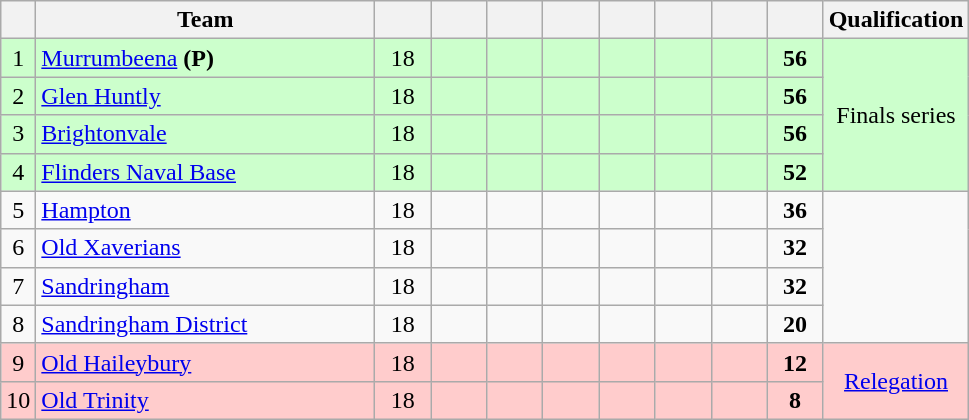<table class="wikitable" style="text-align:center; margin-bottom:0">
<tr>
<th style="width:10px"></th>
<th style="width:35%;">Team</th>
<th style="width:30px;"></th>
<th style="width:30px;"></th>
<th style="width:30px;"></th>
<th style="width:30px;"></th>
<th style="width:30px;"></th>
<th style="width:30px;"></th>
<th style="width:30px;"></th>
<th style="width:30px;"></th>
<th>Qualification</th>
</tr>
<tr style="background:#ccffcc;">
<td>1</td>
<td style="text-align:left;"><a href='#'>Murrumbeena</a> <strong>(P)</strong></td>
<td>18</td>
<td></td>
<td></td>
<td></td>
<td></td>
<td></td>
<td></td>
<td><strong>56</strong></td>
<td rowspan=4>Finals series</td>
</tr>
<tr style="background:#ccffcc;">
<td>2</td>
<td style="text-align:left;"><a href='#'>Glen Huntly</a></td>
<td>18</td>
<td></td>
<td></td>
<td></td>
<td></td>
<td></td>
<td></td>
<td><strong>56</strong></td>
</tr>
<tr style="background:#ccffcc;">
<td>3</td>
<td style="text-align:left;"><a href='#'>Brightonvale</a></td>
<td>18</td>
<td></td>
<td></td>
<td></td>
<td></td>
<td></td>
<td></td>
<td><strong>56</strong></td>
</tr>
<tr style="background:#ccffcc;">
<td>4</td>
<td style="text-align:left;"><a href='#'>Flinders Naval Base</a></td>
<td>18</td>
<td></td>
<td></td>
<td></td>
<td></td>
<td></td>
<td></td>
<td><strong>52</strong></td>
</tr>
<tr>
<td>5</td>
<td style="text-align:left;"><a href='#'>Hampton</a></td>
<td>18</td>
<td></td>
<td></td>
<td></td>
<td></td>
<td></td>
<td></td>
<td><strong>36</strong></td>
</tr>
<tr>
<td>6</td>
<td style="text-align:left;"><a href='#'>Old Xaverians</a></td>
<td>18</td>
<td></td>
<td></td>
<td></td>
<td></td>
<td></td>
<td></td>
<td><strong>32</strong></td>
</tr>
<tr>
<td>7</td>
<td style="text-align:left;"><a href='#'>Sandringham</a></td>
<td>18</td>
<td></td>
<td></td>
<td></td>
<td></td>
<td></td>
<td></td>
<td><strong>32</strong></td>
</tr>
<tr>
<td>8</td>
<td style="text-align:left;"><a href='#'>Sandringham District</a></td>
<td>18</td>
<td></td>
<td></td>
<td></td>
<td></td>
<td></td>
<td></td>
<td><strong>20</strong></td>
</tr>
<tr style="background:#FFCCCC;">
<td>9</td>
<td style="text-align:left;"><a href='#'>Old Haileybury</a></td>
<td>18</td>
<td></td>
<td></td>
<td></td>
<td></td>
<td></td>
<td></td>
<td><strong>12</strong></td>
<td rowspan=2><a href='#'>Relegation</a></td>
</tr>
<tr style="background:#FFCCCC;">
<td>10</td>
<td style="text-align:left;"><a href='#'>Old Trinity</a></td>
<td>18</td>
<td></td>
<td></td>
<td></td>
<td></td>
<td></td>
<td></td>
<td><strong>8</strong></td>
</tr>
</table>
